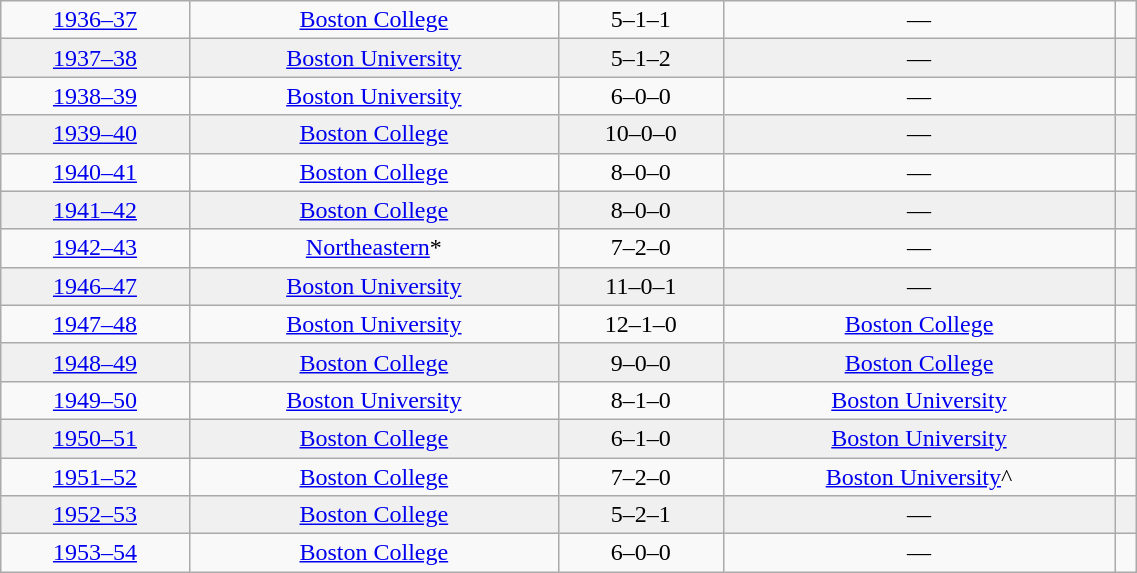<table class="wikitable" width="60%">
<tr align="center" bgcolor="">
<td><a href='#'>1936–37</a></td>
<td><a href='#'>Boston College</a></td>
<td>5–1–1</td>
<td>—</td>
<td></td>
</tr>
<tr align="center" bgcolor="f0f0f0">
<td><a href='#'>1937–38</a></td>
<td><a href='#'>Boston University</a></td>
<td>5–1–2</td>
<td>—</td>
<td></td>
</tr>
<tr align="center">
<td><a href='#'>1938–39</a></td>
<td><a href='#'>Boston University</a></td>
<td>6–0–0</td>
<td>—</td>
<td></td>
</tr>
<tr align="center" bgcolor="f0f0f0">
<td><a href='#'>1939–40</a></td>
<td><a href='#'>Boston College</a></td>
<td>10–0–0</td>
<td>—</td>
<td></td>
</tr>
<tr align="center" bgcolor="">
<td><a href='#'>1940–41</a></td>
<td><a href='#'>Boston College</a></td>
<td>8–0–0</td>
<td>—</td>
<td></td>
</tr>
<tr align="center" bgcolor="f0f0f0">
<td><a href='#'>1941–42</a></td>
<td><a href='#'>Boston College</a></td>
<td>8–0–0</td>
<td>—</td>
<td></td>
</tr>
<tr align="center" bgcolor="">
<td><a href='#'>1942–43</a></td>
<td><a href='#'>Northeastern</a>*</td>
<td>7–2–0</td>
<td>—</td>
<td></td>
</tr>
<tr align="center" bgcolor="f0f0f0">
<td><a href='#'>1946–47</a></td>
<td><a href='#'>Boston University</a></td>
<td>11–0–1</td>
<td>—</td>
<td></td>
</tr>
<tr align="center" bgcolor="">
<td><a href='#'>1947–48</a></td>
<td><a href='#'>Boston University</a></td>
<td>12–1–0</td>
<td><a href='#'>Boston College</a></td>
<td></td>
</tr>
<tr align="center" bgcolor="f0f0f0">
<td><a href='#'>1948–49</a></td>
<td><a href='#'>Boston College</a></td>
<td>9–0–0</td>
<td><a href='#'>Boston College</a></td>
<td></td>
</tr>
<tr align="center" bgcolor="">
<td><a href='#'>1949–50</a></td>
<td><a href='#'>Boston University</a></td>
<td>8–1–0</td>
<td><a href='#'>Boston University</a></td>
<td></td>
</tr>
<tr align="center" bgcolor="f0f0f0">
<td><a href='#'>1950–51</a></td>
<td><a href='#'>Boston College</a></td>
<td>6–1–0</td>
<td><a href='#'>Boston University</a></td>
<td></td>
</tr>
<tr align="center" bgcolor="">
<td><a href='#'>1951–52</a></td>
<td><a href='#'>Boston College</a></td>
<td>7–2–0</td>
<td><a href='#'>Boston University</a>^</td>
<td></td>
</tr>
<tr align="center" bgcolor="f0f0f0">
<td><a href='#'>1952–53</a></td>
<td><a href='#'>Boston College</a></td>
<td>5–2–1</td>
<td>—</td>
<td></td>
</tr>
<tr align="center" bgcolor="">
<td><a href='#'>1953–54</a></td>
<td><a href='#'>Boston College</a></td>
<td>6–0–0</td>
<td>—</td>
<td></td>
</tr>
</table>
